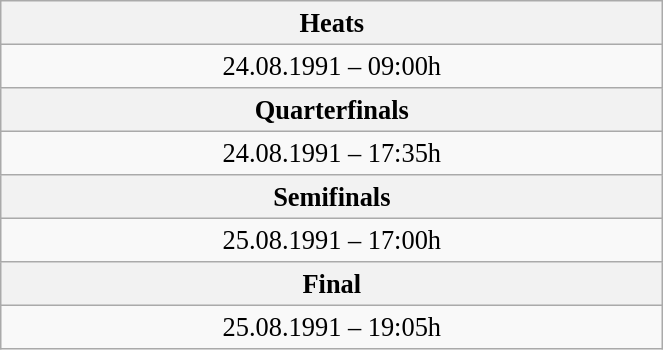<table class="wikitable" style=" text-align:center; font-size:110%;" width="35%">
<tr>
<th>Heats</th>
</tr>
<tr>
<td>24.08.1991 – 09:00h</td>
</tr>
<tr>
<th>Quarterfinals</th>
</tr>
<tr>
<td>24.08.1991 – 17:35h</td>
</tr>
<tr>
<th>Semifinals</th>
</tr>
<tr>
<td>25.08.1991 – 17:00h</td>
</tr>
<tr>
<th>Final</th>
</tr>
<tr>
<td>25.08.1991 – 19:05h</td>
</tr>
</table>
